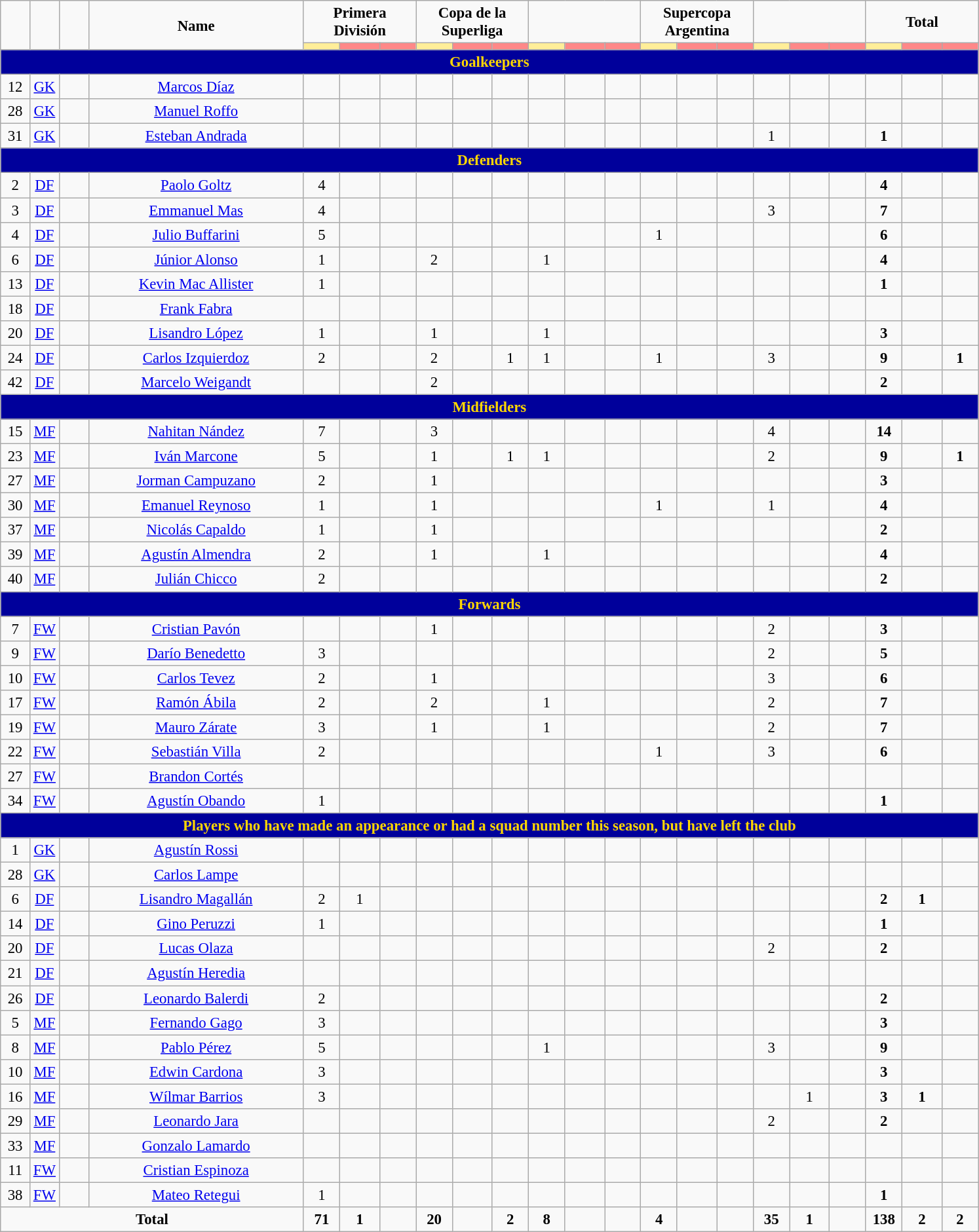<table class="wikitable" style="font-size: 95%; text-align: center;">
<tr>
<td rowspan="2"  style="width:3%; text-align:center;"><strong></strong></td>
<td rowspan="2"  style="width:3%; text-align:center;"><strong></strong></td>
<td rowspan="2"  style="width:3%; text-align:center;"><strong></strong></td>
<td rowspan="2"  style="width:22%; text-align:center;"><strong>Name</strong></td>
<td colspan="3" style="text-align:center;"><strong>Primera División</strong></td>
<td colspan="3" style="text-align:center;"><strong>Copa de la Superliga</strong></td>
<td colspan="3" style="text-align:center;"><strong></strong></td>
<td colspan="3" style="text-align:center;"><strong>Supercopa Argentina</strong></td>
<td colspan="3" style="text-align:center;"><strong></strong></td>
<td colspan="3" style="text-align:center;"><strong>Total</strong></td>
</tr>
<tr>
<th style="width:25px; background:#fe9;"></th>
<th style="width:28px; background:#ff8888;"></th>
<th style="width:25px; background:#ff8888;"></th>
<th style="width:25px; background:#fe9;"></th>
<th style="width:28px; background:#ff8888;"></th>
<th style="width:25px; background:#ff8888;"></th>
<th style="width:25px; background:#fe9;"></th>
<th style="width:28px; background:#ff8888;"></th>
<th style="width:25px; background:#ff8888;"></th>
<th style="width:25px; background:#fe9;"></th>
<th style="width:28px; background:#ff8888;"></th>
<th style="width:25px; background:#ff8888;"></th>
<th style="width:25px; background:#fe9;"></th>
<th style="width:28px; background:#ff8888;"></th>
<th style="width:25px; background:#ff8888;"></th>
<th style="width:25px; background:#fe9;"></th>
<th style="width:28px; background:#ff8888;"></th>
<th style="width:25px; background:#ff8888;"></th>
</tr>
<tr>
<th colspan="22" style="background:#00009B; color:gold; text-align:center">Goalkeepers</th>
</tr>
<tr>
<td>12</td>
<td><a href='#'>GK</a></td>
<td></td>
<td><a href='#'>Marcos Díaz</a></td>
<td></td>
<td></td>
<td></td>
<td></td>
<td></td>
<td></td>
<td></td>
<td></td>
<td></td>
<td></td>
<td></td>
<td></td>
<td></td>
<td></td>
<td></td>
<td></td>
<td></td>
<td></td>
</tr>
<tr>
<td>28</td>
<td><a href='#'>GK</a></td>
<td></td>
<td><a href='#'>Manuel Roffo</a></td>
<td></td>
<td></td>
<td></td>
<td></td>
<td></td>
<td></td>
<td></td>
<td></td>
<td></td>
<td></td>
<td></td>
<td></td>
<td></td>
<td></td>
<td></td>
<td></td>
<td></td>
<td></td>
</tr>
<tr>
<td>31</td>
<td><a href='#'>GK</a></td>
<td></td>
<td><a href='#'>Esteban Andrada</a></td>
<td></td>
<td></td>
<td></td>
<td></td>
<td></td>
<td></td>
<td></td>
<td></td>
<td></td>
<td></td>
<td></td>
<td></td>
<td>1</td>
<td></td>
<td></td>
<td><strong>1</strong></td>
<td></td>
<td></td>
</tr>
<tr>
<th colspan="22" style="background:#00009B; color:gold; text-align:center">Defenders</th>
</tr>
<tr>
<td>2</td>
<td><a href='#'>DF</a></td>
<td></td>
<td><a href='#'>Paolo Goltz</a></td>
<td>4</td>
<td></td>
<td></td>
<td></td>
<td></td>
<td></td>
<td></td>
<td></td>
<td></td>
<td></td>
<td></td>
<td></td>
<td></td>
<td></td>
<td></td>
<td><strong>4</strong></td>
<td></td>
<td></td>
</tr>
<tr>
<td>3</td>
<td><a href='#'>DF</a></td>
<td></td>
<td><a href='#'>Emmanuel Mas</a></td>
<td>4</td>
<td></td>
<td></td>
<td></td>
<td></td>
<td></td>
<td></td>
<td></td>
<td></td>
<td></td>
<td></td>
<td></td>
<td>3</td>
<td></td>
<td></td>
<td><strong>7</strong></td>
<td></td>
<td></td>
</tr>
<tr>
<td>4</td>
<td><a href='#'>DF</a></td>
<td></td>
<td><a href='#'>Julio Buffarini</a></td>
<td>5</td>
<td></td>
<td></td>
<td></td>
<td></td>
<td></td>
<td></td>
<td></td>
<td></td>
<td>1</td>
<td></td>
<td></td>
<td></td>
<td></td>
<td></td>
<td><strong>6</strong></td>
<td></td>
<td></td>
</tr>
<tr>
<td>6</td>
<td><a href='#'>DF</a></td>
<td></td>
<td><a href='#'>Júnior Alonso</a></td>
<td>1</td>
<td></td>
<td></td>
<td>2</td>
<td></td>
<td></td>
<td>1</td>
<td></td>
<td></td>
<td></td>
<td></td>
<td></td>
<td></td>
<td></td>
<td></td>
<td><strong>4</strong></td>
<td></td>
<td></td>
</tr>
<tr>
<td>13</td>
<td><a href='#'>DF</a></td>
<td></td>
<td><a href='#'>Kevin Mac Allister</a></td>
<td>1</td>
<td></td>
<td></td>
<td></td>
<td></td>
<td></td>
<td></td>
<td></td>
<td></td>
<td></td>
<td></td>
<td></td>
<td></td>
<td></td>
<td></td>
<td><strong>1</strong></td>
<td></td>
<td></td>
</tr>
<tr>
<td>18</td>
<td><a href='#'>DF</a></td>
<td></td>
<td><a href='#'>Frank Fabra</a></td>
<td></td>
<td></td>
<td></td>
<td></td>
<td></td>
<td></td>
<td></td>
<td></td>
<td></td>
<td></td>
<td></td>
<td></td>
<td></td>
<td></td>
<td></td>
<td></td>
<td></td>
<td></td>
</tr>
<tr>
<td>20</td>
<td><a href='#'>DF</a></td>
<td></td>
<td><a href='#'>Lisandro López</a></td>
<td>1</td>
<td></td>
<td></td>
<td>1</td>
<td></td>
<td></td>
<td>1</td>
<td></td>
<td></td>
<td></td>
<td></td>
<td></td>
<td></td>
<td></td>
<td></td>
<td><strong>3</strong></td>
<td></td>
<td></td>
</tr>
<tr>
<td>24</td>
<td><a href='#'>DF</a></td>
<td></td>
<td><a href='#'>Carlos Izquierdoz</a></td>
<td>2</td>
<td></td>
<td></td>
<td>2</td>
<td></td>
<td>1</td>
<td>1</td>
<td></td>
<td></td>
<td>1</td>
<td></td>
<td></td>
<td>3</td>
<td></td>
<td></td>
<td><strong>9</strong></td>
<td></td>
<td><strong>1</strong></td>
</tr>
<tr>
<td>42</td>
<td><a href='#'>DF</a></td>
<td></td>
<td><a href='#'>Marcelo Weigandt</a></td>
<td></td>
<td></td>
<td></td>
<td>2</td>
<td></td>
<td></td>
<td></td>
<td></td>
<td></td>
<td></td>
<td></td>
<td></td>
<td></td>
<td></td>
<td></td>
<td><strong>2</strong></td>
<td></td>
<td></td>
</tr>
<tr>
<th colspan="22" style="background:#00009B; color:gold; text-align:center">Midfielders</th>
</tr>
<tr>
<td>15</td>
<td><a href='#'>MF</a></td>
<td></td>
<td><a href='#'>Nahitan Nández</a></td>
<td>7</td>
<td></td>
<td></td>
<td>3</td>
<td></td>
<td></td>
<td></td>
<td></td>
<td></td>
<td></td>
<td></td>
<td></td>
<td>4</td>
<td></td>
<td></td>
<td><strong>14</strong></td>
<td></td>
<td></td>
</tr>
<tr>
<td>23</td>
<td><a href='#'>MF</a></td>
<td></td>
<td><a href='#'>Iván Marcone</a></td>
<td>5</td>
<td></td>
<td></td>
<td>1</td>
<td></td>
<td>1</td>
<td>1</td>
<td></td>
<td></td>
<td></td>
<td></td>
<td></td>
<td>2</td>
<td></td>
<td></td>
<td><strong>9</strong></td>
<td></td>
<td><strong>1</strong></td>
</tr>
<tr>
<td>27</td>
<td><a href='#'>MF</a></td>
<td></td>
<td><a href='#'>Jorman Campuzano</a></td>
<td>2</td>
<td></td>
<td></td>
<td>1</td>
<td></td>
<td></td>
<td></td>
<td></td>
<td></td>
<td></td>
<td></td>
<td></td>
<td></td>
<td></td>
<td></td>
<td><strong>3</strong></td>
<td></td>
<td></td>
</tr>
<tr>
<td>30</td>
<td><a href='#'>MF</a></td>
<td></td>
<td><a href='#'>Emanuel Reynoso</a></td>
<td>1</td>
<td></td>
<td></td>
<td>1</td>
<td></td>
<td></td>
<td></td>
<td></td>
<td></td>
<td>1</td>
<td></td>
<td></td>
<td>1</td>
<td></td>
<td></td>
<td><strong>4</strong></td>
<td></td>
<td></td>
</tr>
<tr>
<td>37</td>
<td><a href='#'>MF</a></td>
<td></td>
<td><a href='#'>Nicolás Capaldo</a></td>
<td>1</td>
<td></td>
<td></td>
<td>1</td>
<td></td>
<td></td>
<td></td>
<td></td>
<td></td>
<td></td>
<td></td>
<td></td>
<td></td>
<td></td>
<td></td>
<td><strong>2</strong></td>
<td></td>
<td></td>
</tr>
<tr>
<td>39</td>
<td><a href='#'>MF</a></td>
<td></td>
<td><a href='#'>Agustín Almendra</a></td>
<td>2</td>
<td></td>
<td></td>
<td>1</td>
<td></td>
<td></td>
<td>1</td>
<td></td>
<td></td>
<td></td>
<td></td>
<td></td>
<td></td>
<td></td>
<td></td>
<td><strong>4</strong></td>
<td></td>
<td></td>
</tr>
<tr>
<td>40</td>
<td><a href='#'>MF</a></td>
<td></td>
<td><a href='#'>Julián Chicco</a></td>
<td>2</td>
<td></td>
<td></td>
<td></td>
<td></td>
<td></td>
<td></td>
<td></td>
<td></td>
<td></td>
<td></td>
<td></td>
<td></td>
<td></td>
<td></td>
<td><strong>2</strong></td>
<td></td>
<td></td>
</tr>
<tr>
<th colspan="22" style="background:#00009B; color:gold; text-align:center">Forwards</th>
</tr>
<tr>
<td>7</td>
<td><a href='#'>FW</a></td>
<td></td>
<td><a href='#'>Cristian Pavón</a></td>
<td></td>
<td></td>
<td></td>
<td>1</td>
<td></td>
<td></td>
<td></td>
<td></td>
<td></td>
<td></td>
<td></td>
<td></td>
<td>2</td>
<td></td>
<td></td>
<td><strong>3</strong></td>
<td></td>
<td></td>
</tr>
<tr>
<td>9</td>
<td><a href='#'>FW</a></td>
<td></td>
<td><a href='#'>Darío Benedetto</a></td>
<td>3</td>
<td></td>
<td></td>
<td></td>
<td></td>
<td></td>
<td></td>
<td></td>
<td></td>
<td></td>
<td></td>
<td></td>
<td>2</td>
<td></td>
<td></td>
<td><strong>5</strong></td>
<td></td>
<td></td>
</tr>
<tr>
<td>10</td>
<td><a href='#'>FW</a></td>
<td></td>
<td><a href='#'>Carlos Tevez</a></td>
<td>2</td>
<td></td>
<td></td>
<td>1</td>
<td></td>
<td></td>
<td></td>
<td></td>
<td></td>
<td></td>
<td></td>
<td></td>
<td>3</td>
<td></td>
<td></td>
<td><strong>6</strong></td>
<td></td>
<td></td>
</tr>
<tr>
<td>17</td>
<td><a href='#'>FW</a></td>
<td></td>
<td><a href='#'>Ramón Ábila</a></td>
<td>2</td>
<td></td>
<td></td>
<td>2</td>
<td></td>
<td></td>
<td>1</td>
<td></td>
<td></td>
<td></td>
<td></td>
<td></td>
<td>2</td>
<td></td>
<td></td>
<td><strong>7</strong></td>
<td></td>
<td></td>
</tr>
<tr>
<td>19</td>
<td><a href='#'>FW</a></td>
<td></td>
<td><a href='#'>Mauro Zárate</a></td>
<td>3</td>
<td></td>
<td></td>
<td>1</td>
<td></td>
<td></td>
<td>1</td>
<td></td>
<td></td>
<td></td>
<td></td>
<td></td>
<td>2</td>
<td></td>
<td></td>
<td><strong>7</strong></td>
<td></td>
<td></td>
</tr>
<tr>
<td>22</td>
<td><a href='#'>FW</a></td>
<td></td>
<td><a href='#'>Sebastián Villa</a></td>
<td>2</td>
<td></td>
<td></td>
<td></td>
<td></td>
<td></td>
<td></td>
<td></td>
<td></td>
<td>1</td>
<td></td>
<td></td>
<td>3</td>
<td></td>
<td></td>
<td><strong>6</strong></td>
<td></td>
<td></td>
</tr>
<tr>
<td>27</td>
<td><a href='#'>FW</a></td>
<td></td>
<td><a href='#'>Brandon Cortés</a></td>
<td></td>
<td></td>
<td></td>
<td></td>
<td></td>
<td></td>
<td></td>
<td></td>
<td></td>
<td></td>
<td></td>
<td></td>
<td></td>
<td></td>
<td></td>
<td></td>
<td></td>
<td></td>
</tr>
<tr>
<td>34</td>
<td><a href='#'>FW</a></td>
<td></td>
<td><a href='#'>Agustín Obando</a></td>
<td>1</td>
<td></td>
<td></td>
<td></td>
<td></td>
<td></td>
<td></td>
<td></td>
<td></td>
<td></td>
<td></td>
<td></td>
<td></td>
<td></td>
<td></td>
<td><strong>1</strong></td>
<td></td>
<td></td>
</tr>
<tr>
<th colspan="22" style="background:#00009B; color:gold; text-align:center">Players who have made an appearance or had a squad number this season, but have left the club</th>
</tr>
<tr>
<td>1</td>
<td><a href='#'>GK</a></td>
<td></td>
<td><a href='#'>Agustín Rossi</a></td>
<td></td>
<td></td>
<td></td>
<td></td>
<td></td>
<td></td>
<td></td>
<td></td>
<td></td>
<td></td>
<td></td>
<td></td>
<td></td>
<td></td>
<td></td>
<td></td>
<td></td>
<td></td>
</tr>
<tr>
<td>28</td>
<td><a href='#'>GK</a></td>
<td></td>
<td><a href='#'>Carlos Lampe</a></td>
<td></td>
<td></td>
<td></td>
<td></td>
<td></td>
<td></td>
<td></td>
<td></td>
<td></td>
<td></td>
<td></td>
<td></td>
<td></td>
<td></td>
<td></td>
<td></td>
<td></td>
<td></td>
</tr>
<tr>
<td>6</td>
<td><a href='#'>DF</a></td>
<td></td>
<td><a href='#'>Lisandro Magallán</a></td>
<td>2</td>
<td>1</td>
<td></td>
<td></td>
<td></td>
<td></td>
<td></td>
<td></td>
<td></td>
<td></td>
<td></td>
<td></td>
<td></td>
<td></td>
<td></td>
<td><strong>2</strong></td>
<td><strong>1</strong></td>
<td></td>
</tr>
<tr>
<td>14</td>
<td><a href='#'>DF</a></td>
<td></td>
<td><a href='#'>Gino Peruzzi</a></td>
<td>1</td>
<td></td>
<td></td>
<td></td>
<td></td>
<td></td>
<td></td>
<td></td>
<td></td>
<td></td>
<td></td>
<td></td>
<td></td>
<td></td>
<td></td>
<td><strong>1</strong></td>
<td></td>
<td></td>
</tr>
<tr>
<td>20</td>
<td><a href='#'>DF</a></td>
<td></td>
<td><a href='#'>Lucas Olaza</a></td>
<td></td>
<td></td>
<td></td>
<td></td>
<td></td>
<td></td>
<td></td>
<td></td>
<td></td>
<td></td>
<td></td>
<td></td>
<td>2</td>
<td></td>
<td></td>
<td><strong>2</strong></td>
<td></td>
<td></td>
</tr>
<tr>
<td>21</td>
<td><a href='#'>DF</a></td>
<td></td>
<td><a href='#'>Agustín Heredia</a></td>
<td></td>
<td></td>
<td></td>
<td></td>
<td></td>
<td></td>
<td></td>
<td></td>
<td></td>
<td></td>
<td></td>
<td></td>
<td></td>
<td></td>
<td></td>
<td></td>
<td></td>
<td></td>
</tr>
<tr>
<td>26</td>
<td><a href='#'>DF</a></td>
<td></td>
<td><a href='#'>Leonardo Balerdi</a></td>
<td>2</td>
<td></td>
<td></td>
<td></td>
<td></td>
<td></td>
<td></td>
<td></td>
<td></td>
<td></td>
<td></td>
<td></td>
<td></td>
<td></td>
<td></td>
<td><strong>2</strong></td>
<td></td>
<td></td>
</tr>
<tr>
<td>5</td>
<td><a href='#'>MF</a></td>
<td></td>
<td><a href='#'>Fernando Gago</a></td>
<td>3</td>
<td></td>
<td></td>
<td></td>
<td></td>
<td></td>
<td></td>
<td></td>
<td></td>
<td></td>
<td></td>
<td></td>
<td></td>
<td></td>
<td></td>
<td><strong>3</strong></td>
<td></td>
<td></td>
</tr>
<tr>
<td>8</td>
<td><a href='#'>MF</a></td>
<td></td>
<td><a href='#'>Pablo Pérez</a></td>
<td>5</td>
<td></td>
<td></td>
<td></td>
<td></td>
<td></td>
<td>1</td>
<td></td>
<td></td>
<td></td>
<td></td>
<td></td>
<td>3</td>
<td></td>
<td></td>
<td><strong>9</strong></td>
<td></td>
<td></td>
</tr>
<tr>
<td>10</td>
<td><a href='#'>MF</a></td>
<td></td>
<td><a href='#'>Edwin Cardona</a></td>
<td>3</td>
<td></td>
<td></td>
<td></td>
<td></td>
<td></td>
<td></td>
<td></td>
<td></td>
<td></td>
<td></td>
<td></td>
<td></td>
<td></td>
<td></td>
<td><strong>3</strong></td>
<td></td>
<td></td>
</tr>
<tr>
<td>16</td>
<td><a href='#'>MF</a></td>
<td></td>
<td><a href='#'>Wílmar Barrios</a></td>
<td>3</td>
<td></td>
<td></td>
<td></td>
<td></td>
<td></td>
<td></td>
<td></td>
<td></td>
<td></td>
<td></td>
<td></td>
<td></td>
<td>1</td>
<td></td>
<td><strong>3</strong></td>
<td><strong>1</strong></td>
<td></td>
</tr>
<tr>
<td>29</td>
<td><a href='#'>MF</a></td>
<td></td>
<td><a href='#'>Leonardo Jara</a></td>
<td></td>
<td></td>
<td></td>
<td></td>
<td></td>
<td></td>
<td></td>
<td></td>
<td></td>
<td></td>
<td></td>
<td></td>
<td>2</td>
<td></td>
<td></td>
<td><strong>2</strong></td>
<td></td>
<td></td>
</tr>
<tr>
<td>33</td>
<td><a href='#'>MF</a></td>
<td></td>
<td><a href='#'>Gonzalo Lamardo</a></td>
<td></td>
<td></td>
<td></td>
<td></td>
<td></td>
<td></td>
<td></td>
<td></td>
<td></td>
<td></td>
<td></td>
<td></td>
<td></td>
<td></td>
<td></td>
<td></td>
<td></td>
<td></td>
</tr>
<tr>
<td>11</td>
<td><a href='#'>FW</a></td>
<td></td>
<td><a href='#'>Cristian Espinoza</a></td>
<td></td>
<td></td>
<td></td>
<td></td>
<td></td>
<td></td>
<td></td>
<td></td>
<td></td>
<td></td>
<td></td>
<td></td>
<td></td>
<td></td>
<td></td>
<td></td>
<td></td>
<td></td>
</tr>
<tr>
<td>38</td>
<td><a href='#'>FW</a></td>
<td></td>
<td><a href='#'>Mateo Retegui</a></td>
<td>1</td>
<td></td>
<td></td>
<td></td>
<td></td>
<td></td>
<td></td>
<td></td>
<td></td>
<td></td>
<td></td>
<td></td>
<td></td>
<td></td>
<td></td>
<td><strong>1</strong></td>
<td></td>
<td></td>
</tr>
<tr>
<td colspan=4><strong>Total</strong></td>
<td><strong>71</strong></td>
<td><strong>1</strong></td>
<td></td>
<td><strong>20</strong></td>
<td></td>
<td><strong>2</strong></td>
<td><strong>8</strong></td>
<td></td>
<td></td>
<td><strong>4</strong></td>
<td></td>
<td></td>
<td><strong>35</strong></td>
<td><strong>1</strong></td>
<td></td>
<td><strong>138</strong></td>
<td><strong>2</strong></td>
<td><strong>2</strong></td>
</tr>
</table>
